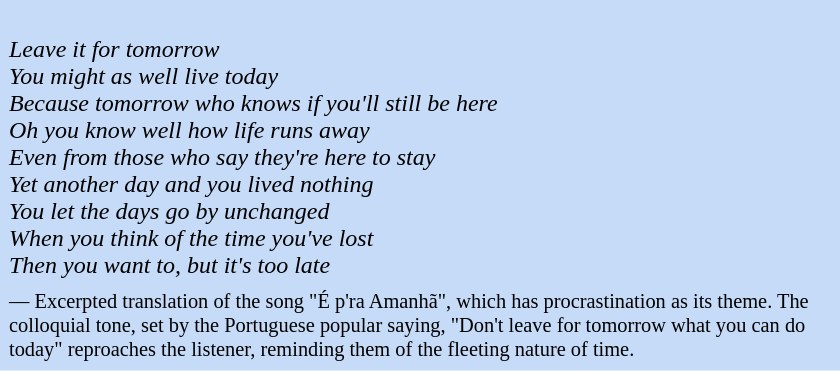<table class="toccolours" style="float: right; margin-left: 0em; margin-left: 1em; font-size: 100%; background:#c6dbf7; width:35em; max-width: 50%;" cellspacing="5">
<tr>
<td style="text-align: left;"><br><em>Leave it for tomorrow</em><br>
<em>You might as well live today</em><br>
<em>Because tomorrow who knows if you'll still be here</em><br>
<em>Oh you know well how life runs away</em><br>
<em>Even from those who say they're here to stay</em><br><em>Yet another day and you lived nothing</em><br>
<em>You let the days go by unchanged</em><br>
<em>When you think of the time you've lost</em><br>
<em>Then you want to, but it's too late</em></td>
</tr>
<tr>
<td style="text-align: left; font-size: 85%;">— Excerpted translation of the song "É p'ra Amanhã", which has procrastination as its theme. The colloquial tone, set by the Portuguese popular saying, "Don't leave for tomorrow what you can do today" reproaches the listener, reminding them of the fleeting nature of time.</td>
</tr>
</table>
